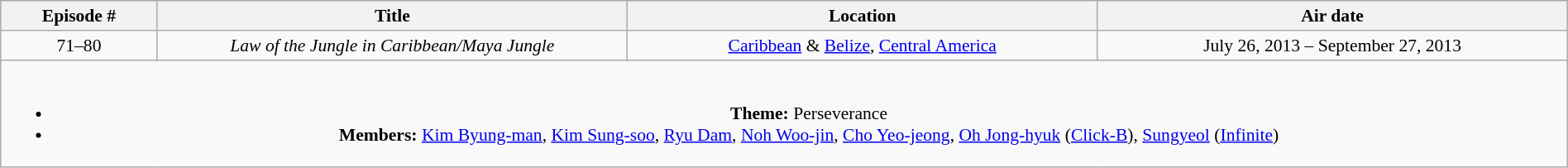<table class="wikitable" style="text-align:center; font-size:90%; width:100%;">
<tr>
<th width="10%">Episode #</th>
<th width="30%">Title</th>
<th width="30%">Location</th>
<th width="30%">Air date</th>
</tr>
<tr>
<td>71–80</td>
<td><em>Law of the Jungle in Caribbean/Maya Jungle</em></td>
<td><a href='#'>Caribbean</a> & <a href='#'>Belize</a>, <a href='#'>Central America</a></td>
<td>July 26, 2013 – September 27, 2013</td>
</tr>
<tr>
<td colspan="4"><br><ul><li><strong>Theme:</strong> Perseverance</li><li><strong>Members:</strong> <a href='#'>Kim Byung-man</a>, <a href='#'>Kim Sung-soo</a>, <a href='#'>Ryu Dam</a>, <a href='#'>Noh Woo-jin</a>, <a href='#'>Cho Yeo-jeong</a>, <a href='#'>Oh Jong-hyuk</a> (<a href='#'>Click-B</a>), <a href='#'>Sungyeol</a> (<a href='#'>Infinite</a>)</li></ul></td>
</tr>
</table>
